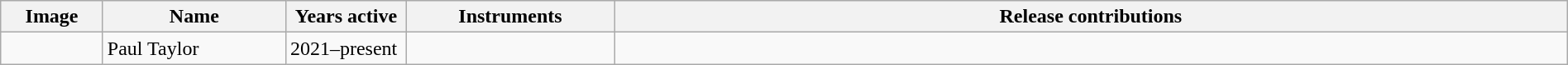<table class="wikitable" border="1" width="100%">
<tr>
<th width="75">Image</th>
<th width="140">Name</th>
<th width="90">Years active</th>
<th width="160">Instruments</th>
<th>Release contributions</th>
</tr>
<tr>
<td></td>
<td>Paul Taylor</td>
<td>2021–present</td>
<td></td>
<td></td>
</tr>
</table>
